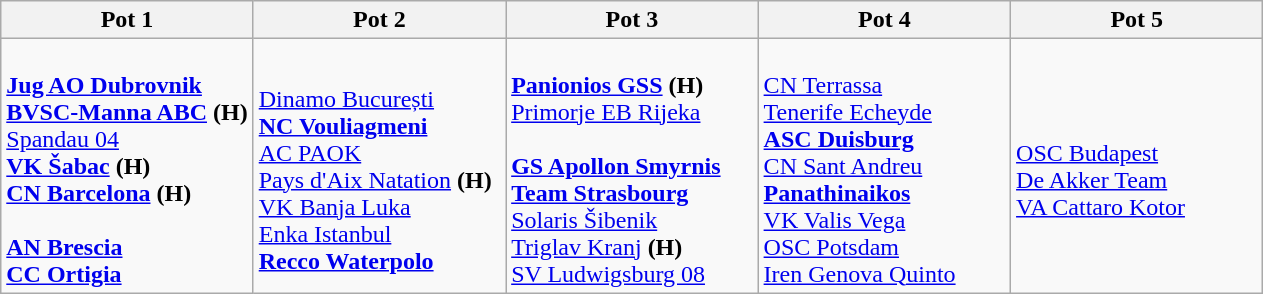<table class="wikitable collapsible">
<tr>
<th width=20%>Pot 1</th>
<th width=20%>Pot 2</th>
<th width=20%>Pot 3</th>
<th width=20%>Pot 4</th>
<th width=20%>Pot 5</th>
</tr>
<tr>
<td><br> <strong><a href='#'>Jug AO Dubrovnik</a></strong><br>
 <strong><a href='#'>BVSC-Manna ABC</a></strong> <strong>(H)</strong><br>
 <a href='#'>Spandau 04</a><br>
 <strong><a href='#'>VK Šabac</a></strong> <strong>(H)</strong><br>
 <strong><a href='#'>CN Barcelona</a></strong> <strong>(H)</strong><br>
<br>
 <strong><a href='#'>AN Brescia</a></strong> <br>
 <strong><a href='#'>CC Ortigia</a></strong></td>
<td><br> <a href='#'>Dinamo București</a><br>
 <strong><a href='#'>NC Vouliagmeni</a></strong><br>
 <a href='#'>AC PAOK</a><br>
 <a href='#'>Pays d'Aix Natation</a> <strong>(H)</strong><br>
 <a href='#'>VK Banja Luka</a> <br>
 <a href='#'>Enka Istanbul</a><br>
 <strong><a href='#'>Recco Waterpolo</a></strong><br>
</td>
<td><br> <strong><a href='#'>Panionios GSS</a></strong> <strong>(H)</strong><br>
 <a href='#'>Primorje EB Rijeka</a><br>
<strong></strong> <br>
 <strong><a href='#'>GS Apollon Smyrnis</a></strong><br>
 <strong><a href='#'>Team Strasbourg</a></strong><br>
 <a href='#'>Solaris Šibenik</a><br>
 <a href='#'>Triglav Kranj</a> <strong>(H)</strong> <br>
 <a href='#'>SV Ludwigsburg 08</a></td>
<td><br> <a href='#'>CN Terrassa</a><br>
 <a href='#'>Tenerife Echeyde</a> <br>
 <strong><a href='#'>ASC Duisburg</a></strong><br>
 <a href='#'>CN Sant Andreu</a><br>
 <strong><a href='#'>Panathinaikos</a></strong> <br>
 <a href='#'>VK Valis Vega</a><br>
 <a href='#'>OSC Potsdam</a> <br>
 <a href='#'>Iren Genova Quinto</a></td>
<td><br> <a href='#'>OSC Budapest</a><br>
 <a href='#'>De Akker Team</a><br>
 <a href='#'>VA Cattaro Kotor</a><br>
</td>
</tr>
</table>
